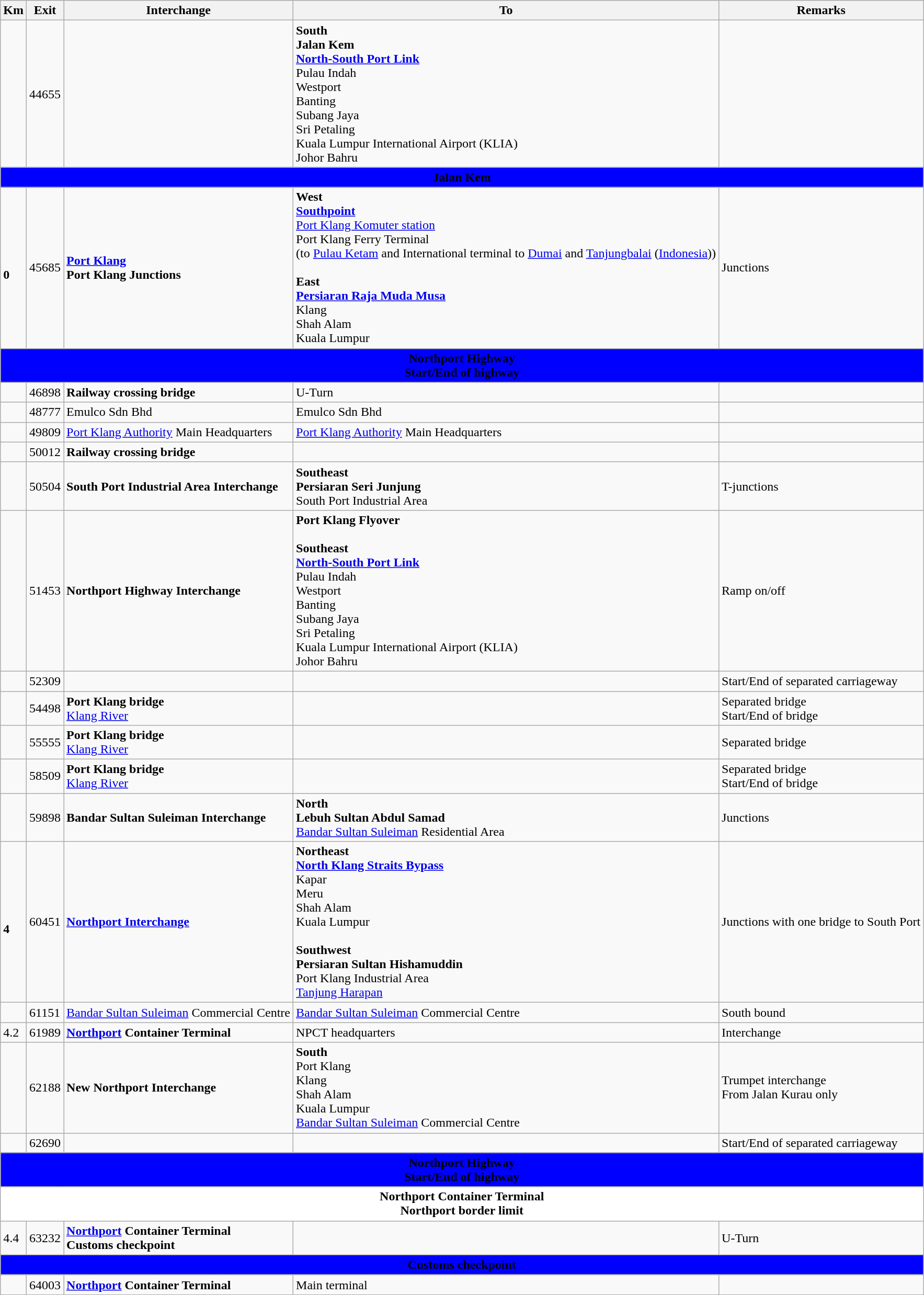<table class="wikitable">
<tr>
<th>Km</th>
<th>Exit</th>
<th>Interchange</th>
<th>To</th>
<th>Remarks</th>
</tr>
<tr>
<td></td>
<td>44655</td>
<td></td>
<td><strong>South</strong><br><strong>Jalan Kem</strong><br> <strong><a href='#'>North-South Port Link</a></strong><br> Pulau Indah<br> Westport <br> Banting<br> Subang Jaya<br> Sri Petaling<br>  Kuala Lumpur International Airport (KLIA) <br>  Johor Bahru</td>
<td></td>
</tr>
<tr>
<td colspan="6"  style="width:600px; text-align:center; background:blue;"><strong><span> Jalan Kem</span></strong></td>
</tr>
<tr>
<td><br><strong>0</strong></td>
<td>45685</td>
<td><strong><a href='#'>Port Klang</a></strong><br><strong>Port Klang Junctions</strong></td>
<td><strong>West</strong><br><strong><a href='#'>Southpoint</a></strong> <br><a href='#'>Port Klang Komuter station</a> <br>Port Klang Ferry Terminal <br>(to <a href='#'>Pulau Ketam</a> and International terminal to <a href='#'>Dumai</a> and <a href='#'>Tanjungbalai</a> (<a href='#'>Indonesia</a>))<br><br><strong>East</strong><br> <strong><a href='#'>Persiaran Raja Muda Musa</a></strong><br>Klang<br>Shah Alam<br>Kuala Lumpur</td>
<td>Junctions</td>
</tr>
<tr>
<td colspan="6"  style="width:600px; text-align:center; background:blue;"><strong><span> Northport Highway<br>Start/End of highway</span></strong></td>
</tr>
<tr>
<td></td>
<td>46898</td>
<td><strong>Railway crossing bridge</strong></td>
<td>U-Turn</td>
<td></td>
</tr>
<tr>
<td></td>
<td>48777</td>
<td>Emulco Sdn Bhd</td>
<td>Emulco Sdn Bhd</td>
<td></td>
</tr>
<tr>
<td></td>
<td>49809</td>
<td><a href='#'>Port Klang Authority</a> Main Headquarters</td>
<td><a href='#'>Port Klang Authority</a> Main Headquarters</td>
<td></td>
</tr>
<tr>
<td></td>
<td>50012</td>
<td><strong>Railway crossing bridge</strong></td>
<td></td>
<td></td>
</tr>
<tr>
<td></td>
<td>50504</td>
<td><strong>South Port Industrial Area Interchange</strong></td>
<td><strong>Southeast</strong><br><strong>Persiaran Seri Junjung</strong><br>South Port Industrial Area</td>
<td>T-junctions</td>
</tr>
<tr>
<td></td>
<td>51453</td>
<td><strong>Northport Highway Interchange</strong></td>
<td><strong>Port Klang Flyover</strong><br><br><strong>Southeast</strong><br> <strong><a href='#'>North-South Port Link</a></strong><br> Pulau Indah<br> Westport <br> Banting<br> Subang Jaya<br> Sri Petaling<br>  Kuala Lumpur International Airport (KLIA) <br>  Johor Bahru</td>
<td>Ramp on/off</td>
</tr>
<tr>
<td></td>
<td>52309</td>
<td></td>
<td></td>
<td>Start/End of separated carriageway</td>
</tr>
<tr>
<td></td>
<td>54498</td>
<td><strong>Port Klang bridge</strong><br><a href='#'>Klang River</a></td>
<td></td>
<td>Separated bridge<br>Start/End of bridge</td>
</tr>
<tr>
<td></td>
<td>55555</td>
<td><strong>Port Klang bridge</strong><br><a href='#'>Klang River</a></td>
<td></td>
<td>Separated bridge</td>
</tr>
<tr>
<td></td>
<td>58509</td>
<td><strong>Port Klang bridge</strong><br><a href='#'>Klang River</a></td>
<td></td>
<td>Separated bridge<br>Start/End of bridge</td>
</tr>
<tr>
<td></td>
<td>59898</td>
<td><strong>Bandar Sultan Suleiman Interchange</strong></td>
<td><strong>North </strong><br><strong>Lebuh Sultan Abdul Samad</strong><br><a href='#'>Bandar Sultan Suleiman</a> Residential Area</td>
<td>Junctions</td>
</tr>
<tr>
<td><br><strong>4</strong></td>
<td>60451</td>
<td><strong><a href='#'>Northport Interchange</a></strong></td>
<td><strong>Northeast</strong><br>   <strong><a href='#'>North Klang Straits Bypass</a></strong><br> Kapar<br> Meru<br>   Shah Alam<br> Kuala Lumpur<br><br><strong>Southwest</strong><br><strong>Persiaran Sultan Hishamuddin</strong><br>Port Klang Industrial Area<br><a href='#'>Tanjung Harapan</a> </td>
<td>Junctions with one bridge to South Port</td>
</tr>
<tr>
<td></td>
<td>61151</td>
<td><a href='#'>Bandar Sultan Suleiman</a> Commercial Centre</td>
<td><a href='#'>Bandar Sultan Suleiman</a> Commercial Centre</td>
<td>South bound</td>
</tr>
<tr>
<td>4.2</td>
<td>61989</td>
<td><strong><a href='#'>Northport</a> Container Terminal</strong> </td>
<td>NPCT headquarters</td>
<td>Interchange</td>
</tr>
<tr>
<td></td>
<td>62188</td>
<td><strong>New Northport Interchange</strong></td>
<td><strong>South</strong><br> Port Klang<br> Klang<br>   Shah Alam<br> Kuala Lumpur<br><a href='#'>Bandar Sultan Suleiman</a> Commercial Centre</td>
<td>Trumpet interchange<br>From Jalan Kurau only</td>
</tr>
<tr>
<td></td>
<td>62690</td>
<td></td>
<td></td>
<td>Start/End of separated carriageway</td>
</tr>
<tr>
<td colspan="6"  style="width:600px; text-align:center; background:blue;"><strong><span> Northport Highway<br>Start/End of highway</span></strong></td>
</tr>
<tr>
<td colspan="6"  style="width:600px; text-align:center; background:white;"><strong><span>Northport Container Terminal<br>Northport border limit</span></strong></td>
</tr>
<tr>
<td>4.4</td>
<td>63232</td>
<td><strong><a href='#'>Northport</a> Container Terminal</strong> <br><strong>Customs checkpoint</strong></td>
<td></td>
<td>U-Turn</td>
</tr>
<tr>
<td colspan="6"  style="width:600px; text-align:center; background:blue;"><strong><span>Customs checkpoint<br> </span></strong></td>
</tr>
<tr>
<td></td>
<td>64003</td>
<td><strong><a href='#'>Northport</a> Container Terminal</strong> </td>
<td>Main terminal</td>
<td></td>
</tr>
</table>
